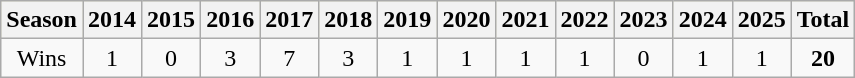<table class=wikitable>
<tr style=background:#ffc>
<th scope=col>Season</th>
<th scope="col">2014</th>
<th scope="col">2015</th>
<th scope="col">2016</th>
<th scope="col">2017</th>
<th scope="col">2018</th>
<th scope="col">2019</th>
<th scope="col">2020</th>
<th scope="col">2021</th>
<th scope="col">2022</th>
<th scope="col">2023</th>
<th scope="col">2024</th>
<th scope="col">2025</th>
<th scope=col>Total</th>
</tr>
<tr align=center>
<td>Wins</td>
<td>1</td>
<td>0</td>
<td>3</td>
<td>7</td>
<td>3</td>
<td>1</td>
<td>1</td>
<td>1</td>
<td>1</td>
<td>0</td>
<td>1</td>
<td>1</td>
<td><strong>20</strong></td>
</tr>
</table>
